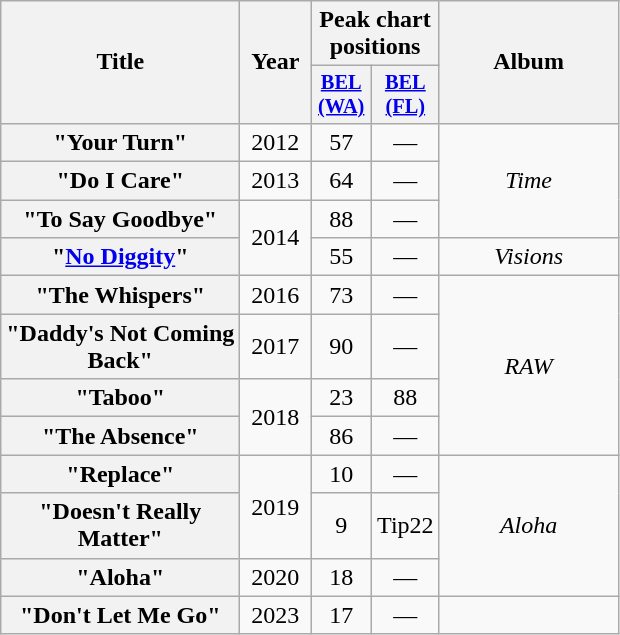<table class="wikitable plainrowheaders" style="text-align:center;">
<tr>
<th scope="col" rowspan="2" style="width:9.5em;">Title</th>
<th scope="col" rowspan="2" style="width:2.5em;">Year</th>
<th scope="col" colspan="2">Peak chart positions</th>
<th scope="col" rowspan="2" style="width:7em;">Album</th>
</tr>
<tr>
<th scope="col" style="width:2.5em;font-size:85%;"><a href='#'>BEL<br>(WA)</a><br></th>
<th scope="col" style="width:2.5em;font-size:85%;"><a href='#'>BEL<br>(FL)</a><br></th>
</tr>
<tr>
<th scope="row">"Your Turn"</th>
<td>2012</td>
<td>57</td>
<td>—</td>
<td rowspan=3><em>Time</em></td>
</tr>
<tr>
<th scope="row">"Do I Care"</th>
<td>2013</td>
<td>64</td>
<td>—</td>
</tr>
<tr>
<th scope="row">"To Say Goodbye"</th>
<td rowspan=2>2014</td>
<td>88</td>
<td>—</td>
</tr>
<tr>
<th scope="row">"<a href='#'>No Diggity</a>"</th>
<td>55</td>
<td>—</td>
<td><em>Visions</em></td>
</tr>
<tr>
<th scope="row">"The Whispers"</th>
<td>2016</td>
<td>73</td>
<td>—</td>
<td rowspan=4><em>RAW</em></td>
</tr>
<tr>
<th scope="row">"Daddy's Not Coming Back"</th>
<td>2017</td>
<td>90</td>
<td>—</td>
</tr>
<tr>
<th scope="row">"Taboo"</th>
<td rowspan=2>2018</td>
<td>23</td>
<td>88</td>
</tr>
<tr>
<th scope="row">"The Absence"</th>
<td>86</td>
<td>—</td>
</tr>
<tr>
<th scope="row">"Replace"</th>
<td rowspan=2>2019</td>
<td>10</td>
<td>—</td>
<td rowspan=3><em>Aloha</em></td>
</tr>
<tr>
<th scope="row">"Doesn't Really Matter"</th>
<td>9</td>
<td>Tip22</td>
</tr>
<tr>
<th scope="row">"Aloha"<br></th>
<td>2020</td>
<td>18</td>
<td>—</td>
</tr>
<tr>
<th scope="row">"Don't Let Me Go"</th>
<td>2023</td>
<td>17</td>
<td>—</td>
<td></td>
</tr>
</table>
